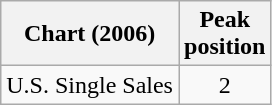<table class="wikitable">
<tr>
<th align="left">Chart (2006)</th>
<th align="center">Peak<br>position</th>
</tr>
<tr>
<td align="left">U.S. Single Sales</td>
<td align="center">2</td>
</tr>
</table>
